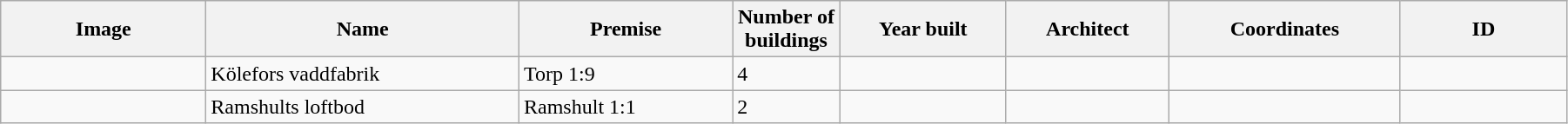<table class="wikitable" width="95%">
<tr>
<th width="150">Image</th>
<th>Name</th>
<th>Premise</th>
<th width="75">Number of<br>buildings</th>
<th width="120">Year built</th>
<th>Architect</th>
<th width="170">Coordinates</th>
<th width="120">ID</th>
</tr>
<tr>
<td></td>
<td>Kölefors vaddfabrik</td>
<td>Torp 1:9</td>
<td>4</td>
<td></td>
<td></td>
<td></td>
<td></td>
</tr>
<tr>
<td></td>
<td>Ramshults loftbod</td>
<td>Ramshult 1:1</td>
<td>2</td>
<td></td>
<td></td>
<td></td>
<td></td>
</tr>
</table>
